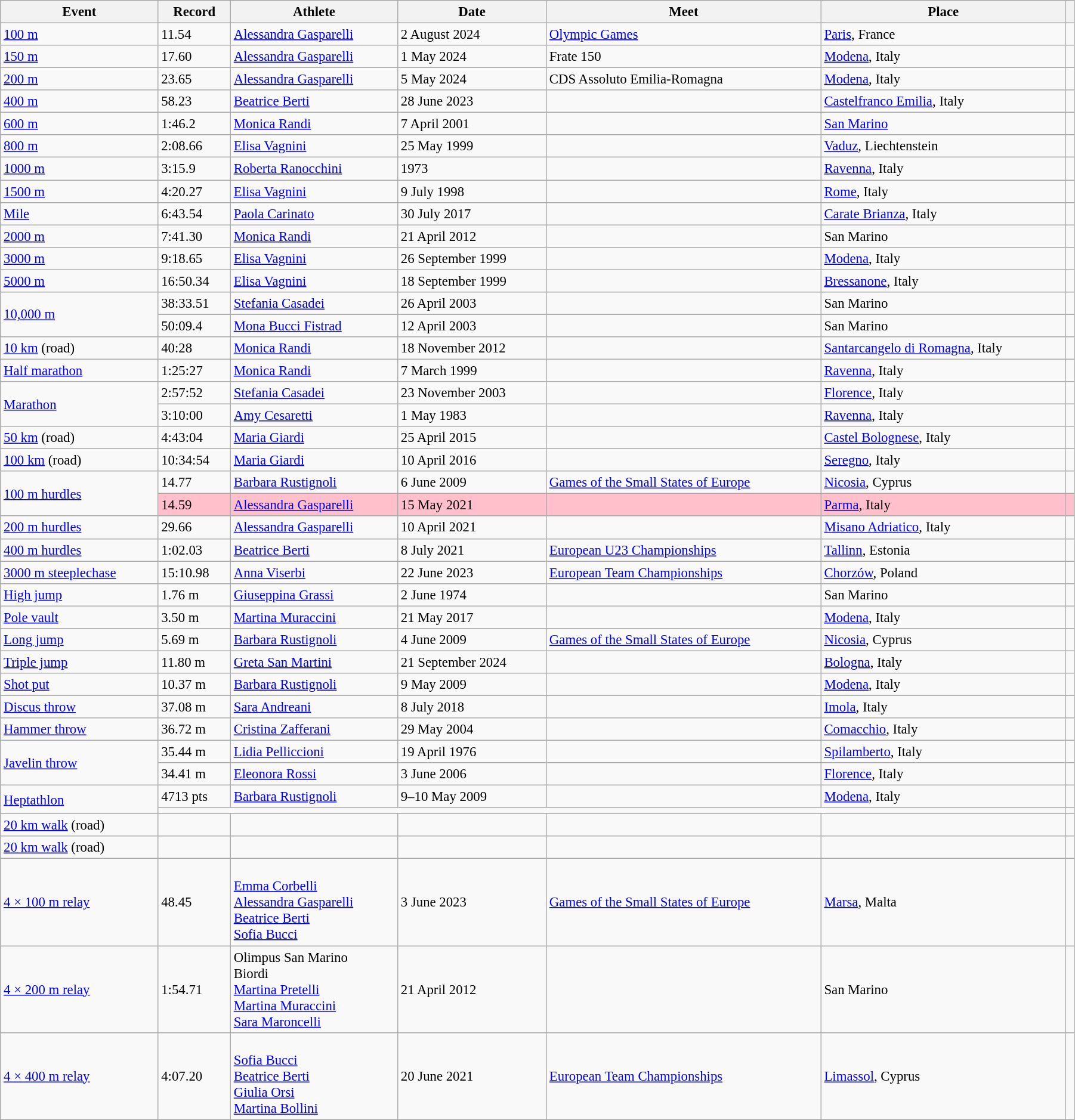<table class="wikitable" style="font-size:95%; width: 95%;">
<tr>
<th>Event</th>
<th>Record</th>
<th>Athlete</th>
<th>Date</th>
<th>Meet</th>
<th>Place</th>
<th></th>
</tr>
<tr>
<td><a href='#'>100 m</a></td>
<td>11.54 </td>
<td><a href='#'>Alessandra Gasparelli</a></td>
<td>2 August 2024</td>
<td><a href='#'>Olympic Games</a></td>
<td><a href='#'>Paris</a>, France</td>
<td></td>
</tr>
<tr>
<td><a href='#'>150 m</a></td>
<td>17.60 </td>
<td><a href='#'>Alessandra Gasparelli</a></td>
<td>1 May 2024</td>
<td>Frate 150</td>
<td><a href='#'>Modena</a>, Italy</td>
<td></td>
</tr>
<tr>
<td><a href='#'>200 m</a></td>
<td>23.65 </td>
<td><a href='#'>Alessandra Gasparelli</a></td>
<td>5 May 2024</td>
<td>CDS Assoluto Emilia-Romagna</td>
<td><a href='#'>Modena</a>, Italy</td>
<td></td>
</tr>
<tr>
<td><a href='#'>400 m</a></td>
<td>58.23</td>
<td><a href='#'>Beatrice Berti</a></td>
<td>28 June 2023</td>
<td></td>
<td><a href='#'>Castelfranco Emilia</a>, Italy</td>
<td></td>
</tr>
<tr>
<td><a href='#'>600 m</a></td>
<td>1:46.2 </td>
<td><a href='#'>Monica Randi</a></td>
<td>7 April 2001</td>
<td></td>
<td><a href='#'>San Marino</a></td>
<td></td>
</tr>
<tr>
<td><a href='#'>800 m</a></td>
<td>2:08.66</td>
<td><a href='#'>Elisa Vagnini</a></td>
<td>25 May 1999</td>
<td></td>
<td><a href='#'>Vaduz</a>, Liechtenstein</td>
<td></td>
</tr>
<tr>
<td><a href='#'>1000 m</a></td>
<td>3:15.9 </td>
<td><a href='#'>Roberta Ranocchini</a></td>
<td>1973</td>
<td></td>
<td><a href='#'>Ravenna</a>, Italy</td>
<td></td>
</tr>
<tr>
<td><a href='#'>1500 m</a></td>
<td>4:20.27</td>
<td><a href='#'>Elisa Vagnini</a></td>
<td>9 July 1998</td>
<td></td>
<td><a href='#'>Rome</a>, Italy</td>
<td></td>
</tr>
<tr>
<td><a href='#'>Mile</a></td>
<td>6:43.54</td>
<td><a href='#'>Paola Carinato</a></td>
<td>30 July 2017</td>
<td></td>
<td><a href='#'>Carate Brianza</a>, Italy</td>
<td></td>
</tr>
<tr>
<td><a href='#'>2000 m</a></td>
<td>7:41.30</td>
<td><a href='#'>Monica Randi</a></td>
<td>21 April 2012</td>
<td></td>
<td>San Marino</td>
<td></td>
</tr>
<tr>
<td><a href='#'>3000 m</a></td>
<td>9:18.65</td>
<td><a href='#'>Elisa Vagnini</a></td>
<td>26 September 1999</td>
<td></td>
<td><a href='#'>Modena</a>, Italy</td>
<td></td>
</tr>
<tr>
<td><a href='#'>5000 m</a></td>
<td>16:50.34</td>
<td><a href='#'>Elisa Vagnini</a></td>
<td>18 September 1999</td>
<td></td>
<td><a href='#'>Bressanone</a>, Italy</td>
<td></td>
</tr>
<tr>
<td rowspan=2><a href='#'>10,000 m</a></td>
<td>38:33.51 </td>
<td><a href='#'>Stefania Casadei</a></td>
<td>26 April 2003</td>
<td></td>
<td>San Marino</td>
<td></td>
</tr>
<tr>
<td>50:09.4 </td>
<td><a href='#'>Mona Bucci Fistrad</a></td>
<td>12 April 2003</td>
<td></td>
<td>San Marino</td>
<td></td>
</tr>
<tr>
<td><a href='#'>10 km</a> (road)</td>
<td>40:28</td>
<td><a href='#'>Monica Randi</a></td>
<td>18 November 2012</td>
<td></td>
<td><a href='#'>Santarcangelo di Romagna</a>, Italy</td>
<td></td>
</tr>
<tr>
<td><a href='#'>Half marathon</a></td>
<td>1:25:27</td>
<td><a href='#'>Monica Randi</a></td>
<td>7 March 1999</td>
<td></td>
<td><a href='#'>Ravenna</a>, Italy</td>
<td></td>
</tr>
<tr>
<td rowspan=2><a href='#'>Marathon</a></td>
<td>2:57:52</td>
<td><a href='#'>Stefania Casadei</a></td>
<td>23 November 2003</td>
<td></td>
<td><a href='#'>Florence</a>, Italy</td>
<td></td>
</tr>
<tr>
<td>3:10:00</td>
<td><a href='#'>Amy Cesaretti</a></td>
<td>1 May 1983</td>
<td></td>
<td><a href='#'>Ravenna</a>, Italy</td>
<td></td>
</tr>
<tr>
<td><a href='#'>50 km</a> (road)</td>
<td>4:43:04</td>
<td><a href='#'>Maria Giardi</a></td>
<td>25 April 2015</td>
<td></td>
<td><a href='#'>Castel Bolognese</a>, Italy</td>
<td></td>
</tr>
<tr>
<td><a href='#'>100 km</a> (road)</td>
<td>10:34:54</td>
<td><a href='#'>Maria Giardi</a></td>
<td>10 April 2016</td>
<td></td>
<td><a href='#'>Seregno</a>, Italy</td>
<td></td>
</tr>
<tr>
<td rowspan=2><a href='#'>100 m hurdles</a></td>
<td>14.77</td>
<td><a href='#'>Barbara Rustignoli</a></td>
<td>6 June 2009</td>
<td><a href='#'>Games of the Small States of Europe</a></td>
<td><a href='#'>Nicosia</a>, Cyprus</td>
<td></td>
</tr>
<tr bgcolor=pink>
<td>14.59 </td>
<td><a href='#'>Alessandra Gasparelli</a></td>
<td>15 May 2021</td>
<td></td>
<td><a href='#'>Parma</a>, Italy</td>
<td></td>
</tr>
<tr>
<td><a href='#'>200 m hurdles</a></td>
<td>29.66</td>
<td><a href='#'>Alessandra Gasparelli</a></td>
<td>10 April 2021</td>
<td></td>
<td><a href='#'>Misano Adriatico</a>, Italy</td>
<td></td>
</tr>
<tr>
<td><a href='#'>400 m hurdles</a></td>
<td>1:02.03</td>
<td><a href='#'>Beatrice Berti</a></td>
<td>8 July 2021</td>
<td><a href='#'>European U23 Championships</a></td>
<td><a href='#'>Tallinn</a>, Estonia</td>
<td></td>
</tr>
<tr>
<td><a href='#'>3000 m steeplechase</a></td>
<td>15:10.98</td>
<td><a href='#'>Anna Viserbi</a></td>
<td>22 June 2023</td>
<td><a href='#'>European Team Championships</a></td>
<td><a href='#'>Chorzów</a>, Poland</td>
<td></td>
</tr>
<tr>
<td><a href='#'>High jump</a></td>
<td>1.76 m</td>
<td><a href='#'>Giuseppina Grassi</a></td>
<td>2 June 1974</td>
<td></td>
<td>San Marino</td>
<td></td>
</tr>
<tr>
<td><a href='#'>Pole vault</a></td>
<td>3.50 m</td>
<td><a href='#'>Martina Muraccini</a></td>
<td>21 May 2017</td>
<td></td>
<td><a href='#'>Modena</a>, Italy</td>
<td></td>
</tr>
<tr>
<td><a href='#'>Long jump</a></td>
<td>5.69 m</td>
<td><a href='#'>Barbara Rustignoli</a></td>
<td>4 June 2009</td>
<td><a href='#'>Games of the Small States of Europe</a></td>
<td><a href='#'>Nicosia</a>, Cyprus</td>
<td></td>
</tr>
<tr>
<td><a href='#'>Triple jump</a></td>
<td>11.80 m</td>
<td><a href='#'>Greta San Martini</a></td>
<td>21 September 2024</td>
<td></td>
<td><a href='#'>Bologna</a>, Italy</td>
<td></td>
</tr>
<tr>
<td><a href='#'>Shot put</a></td>
<td>10.37 m</td>
<td><a href='#'>Barbara Rustignoli</a></td>
<td>9 May 2009</td>
<td></td>
<td><a href='#'>Modena</a>, Italy</td>
<td></td>
</tr>
<tr>
<td><a href='#'>Discus throw</a></td>
<td>37.08 m</td>
<td><a href='#'>Sara Andreani</a></td>
<td>8 July 2018</td>
<td></td>
<td><a href='#'>Imola</a>, Italy</td>
<td></td>
</tr>
<tr>
<td><a href='#'>Hammer throw</a></td>
<td>36.72 m</td>
<td><a href='#'>Cristina Zafferani</a></td>
<td>29 May 2004</td>
<td></td>
<td><a href='#'>Comacchio</a>, Italy</td>
<td></td>
</tr>
<tr>
<td rowspan=2><a href='#'>Javelin throw</a></td>
<td>35.44 m </td>
<td><a href='#'>Lidia Pelliccioni</a></td>
<td>19 April 1976</td>
<td></td>
<td><a href='#'>Spilamberto</a>, Italy</td>
<td></td>
</tr>
<tr>
<td>34.41 m</td>
<td><a href='#'>Eleonora Rossi</a></td>
<td>3 June 2006</td>
<td></td>
<td><a href='#'>Florence</a>, Italy</td>
<td></td>
</tr>
<tr>
<td rowspan=2><a href='#'>Heptathlon</a></td>
<td>4713 pts</td>
<td><a href='#'>Barbara Rustignoli</a></td>
<td>9–10 May 2009</td>
<td></td>
<td><a href='#'>Modena</a>, Italy</td>
<td></td>
</tr>
<tr>
<td colspan=5></td>
<td></td>
</tr>
<tr>
<td><a href='#'>20 km walk</a> (road)</td>
<td></td>
<td></td>
<td></td>
<td></td>
<td></td>
<td></td>
</tr>
<tr>
<td><a href='#'>20 km walk</a> (road)</td>
<td></td>
<td></td>
<td></td>
<td></td>
<td></td>
<td></td>
</tr>
<tr>
<td><a href='#'>4 × 100 m relay</a></td>
<td>48.45</td>
<td><br><a href='#'>Emma Corbelli</a><br><a href='#'>Alessandra Gasparelli</a><br><a href='#'>Beatrice Berti</a><br><a href='#'>Sofia Bucci</a></td>
<td>3 June 2023</td>
<td><a href='#'>Games of the Small States of Europe</a></td>
<td><a href='#'>Marsa</a>, Malta</td>
<td></td>
</tr>
<tr>
<td><a href='#'>4 × 200 m relay</a></td>
<td>1:54.71</td>
<td>Olimpus San Marino<br>Biordi<br><a href='#'>Martina Pretelli</a><br><a href='#'>Martina Muraccini</a><br><a href='#'>Sara Maroncelli</a></td>
<td>21 April 2012</td>
<td></td>
<td>San Marino</td>
<td></td>
</tr>
<tr>
<td><a href='#'>4 × 400 m relay</a></td>
<td>4:07.20</td>
<td><br><a href='#'>Sofia Bucci</a><br><a href='#'>Beatrice Berti</a><br><a href='#'>Giulia Orsi</a><br><a href='#'>Martina Bollini</a></td>
<td>20 June 2021</td>
<td><a href='#'>European Team Championships</a></td>
<td><a href='#'>Limassol</a>, Cyprus</td>
<td></td>
</tr>
</table>
